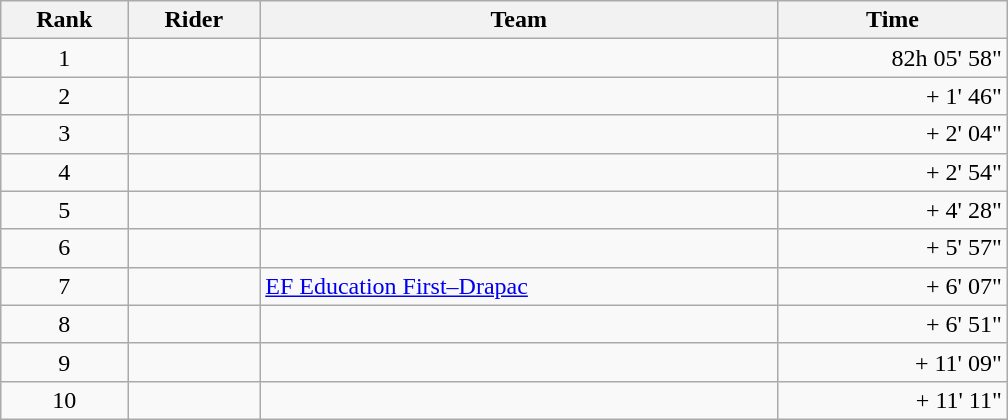<table class="wikitable" style="width:42em;margin-bottom:0;">
<tr>
<th scope="col">Rank</th>
<th scope="col">Rider</th>
<th scope="col">Team</th>
<th scope="col">Time</th>
</tr>
<tr>
<td style="text-align:center;">1</td>
<td>  </td>
<td></td>
<td style="text-align:right;">82h 05' 58"</td>
</tr>
<tr>
<td style="text-align:center;">2</td>
<td> </td>
<td></td>
<td style="text-align:right;">+ 1' 46"</td>
</tr>
<tr>
<td style="text-align:center;">3</td>
<td></td>
<td></td>
<td style="text-align:right;">+ 2' 04"</td>
</tr>
<tr>
<td style="text-align:center;">4</td>
<td></td>
<td></td>
<td style="text-align:right;">+ 2' 54"</td>
</tr>
<tr>
<td style="text-align:center;">5</td>
<td> </td>
<td></td>
<td style="text-align:right;">+ 4' 28"</td>
</tr>
<tr>
<td style="text-align:center;">6</td>
<td></td>
<td></td>
<td style="text-align:right;">+ 5' 57"</td>
</tr>
<tr>
<td style="text-align:center;">7</td>
<td></td>
<td><a href='#'>EF Education First–Drapac</a></td>
<td style="text-align:right;">+ 6' 07"</td>
</tr>
<tr>
<td style="text-align:center;">8</td>
<td></td>
<td></td>
<td style="text-align:right;">+ 6' 51"</td>
</tr>
<tr>
<td style="text-align:center;">9</td>
<td></td>
<td></td>
<td style="text-align:right;">+ 11' 09"</td>
</tr>
<tr>
<td style="text-align:center;">10</td>
<td></td>
<td></td>
<td style="text-align:right;">+ 11' 11"</td>
</tr>
</table>
